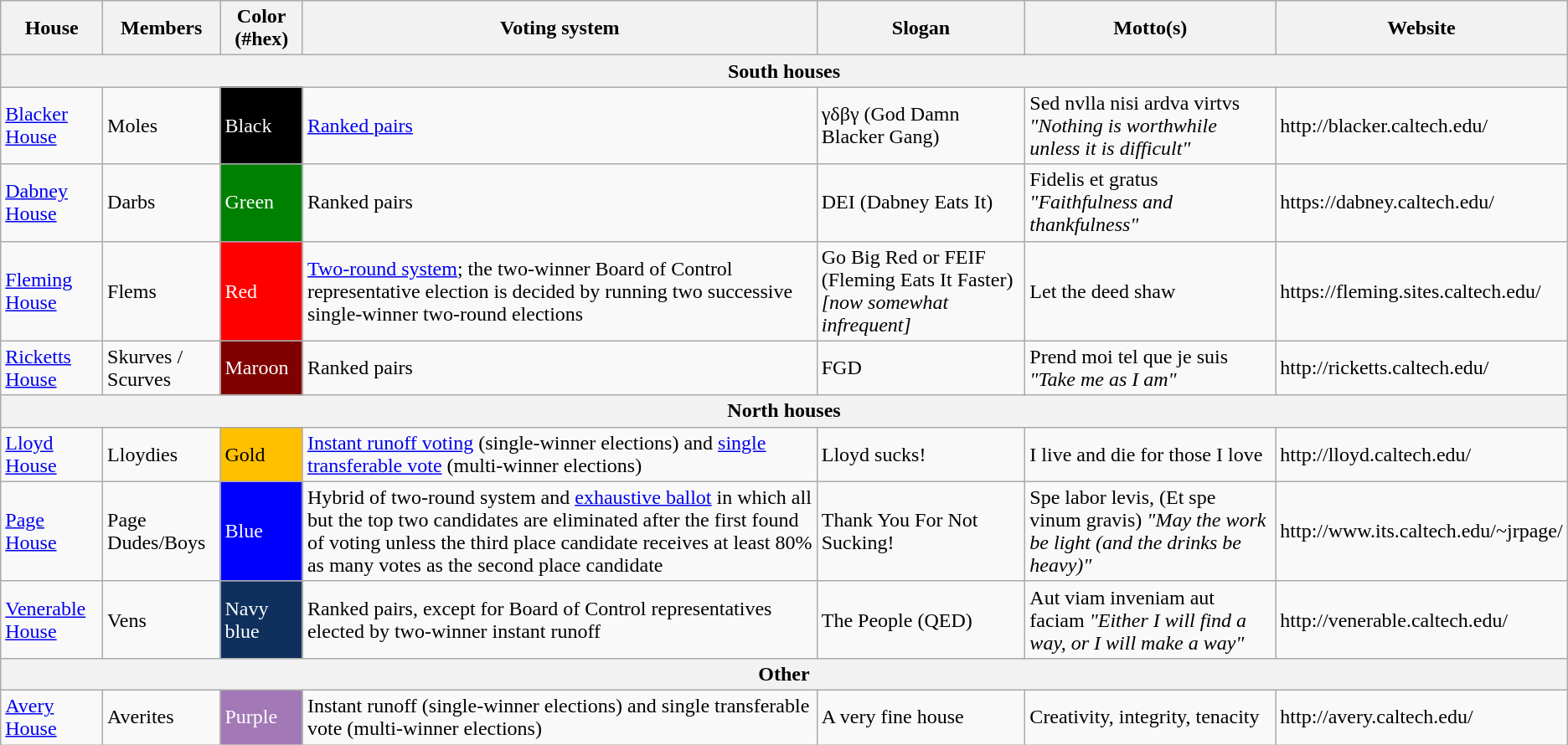<table class="wikitable">
<tr>
<th>House</th>
<th>Members</th>
<th>Color (#hex)</th>
<th>Voting system</th>
<th>Slogan</th>
<th>Motto(s)</th>
<th>Website</th>
</tr>
<tr>
<th colspan="7">South houses</th>
</tr>
<tr>
<td><a href='#'>Blacker House</a></td>
<td>Moles</td>
<td style="background:#000000; color:white;">Black</td>
<td><a href='#'>Ranked pairs</a></td>
<td>γδβγ (God Damn Blacker Gang)</td>
<td>Sed nvlla nisi ardva virtvs <em>"Nothing is worthwhile unless it is difficult"</em></td>
<td>http://blacker.caltech.edu/</td>
</tr>
<tr>
<td><a href='#'>Dabney House</a></td>
<td>Darbs</td>
<td style="background:#008000; color:white;">Green</td>
<td>Ranked pairs</td>
<td>DEI (Dabney Eats It)</td>
<td>Fidelis et gratus <em>"Faithfulness and thankfulness"</em></td>
<td>https://dabney.caltech.edu/</td>
</tr>
<tr>
<td><a href='#'>Fleming House</a></td>
<td>Flems</td>
<td style="background:#ff0000; color:white;">Red</td>
<td><a href='#'>Two-round system</a>; the two-winner Board of Control representative election is decided by running two successive single-winner two-round elections</td>
<td>Go Big Red or FEIF (Fleming Eats It Faster) <em>[now somewhat infrequent]</em></td>
<td>Let the deed shaw</td>
<td>https://fleming.sites.caltech.edu/</td>
</tr>
<tr>
<td><a href='#'>Ricketts House</a></td>
<td>Skurves / Scurves</td>
<td style="background:#800000; color:white;">Maroon</td>
<td>Ranked pairs</td>
<td>FGD</td>
<td>Prend moi tel que je suis <em>"Take me as I am"</em></td>
<td>http://ricketts.caltech.edu/</td>
</tr>
<tr>
<th colspan="7">North houses</th>
</tr>
<tr>
<td><a href='#'>Lloyd House</a></td>
<td>Lloydies</td>
<td style="background:#ffc000;">Gold</td>
<td><a href='#'>Instant runoff voting</a> (single-winner elections) and <a href='#'>single transferable vote</a> (multi-winner elections)</td>
<td>Lloyd sucks!</td>
<td>I live and die for those I love</td>
<td>http://lloyd.caltech.edu/</td>
</tr>
<tr>
<td><a href='#'>Page House</a></td>
<td>Page Dudes/Boys</td>
<td style="background:#0000ff; color:white;">Blue</td>
<td>Hybrid of two-round system and <a href='#'>exhaustive ballot</a> in which all but the top two candidates are eliminated after the first found of voting unless the third place candidate receives at least 80% as many votes as the second place candidate </td>
<td>Thank You For Not Sucking!</td>
<td>Spe labor levis, (Et spe vinum gravis) <em>"May the work be light (and the drinks be heavy)"</em></td>
<td>http://www.its.caltech.edu/~jrpage/</td>
</tr>
<tr>
<td><a href='#'>Venerable House</a></td>
<td>Vens</td>
<td style="background:#0f305d; color:white;">Navy blue</td>
<td>Ranked pairs, except for Board of Control representatives elected by two-winner instant runoff</td>
<td>The People (QED)</td>
<td>Aut viam inveniam aut faciam <em>"Either I will find a way, or I will make a way"</em></td>
<td>http://venerable.caltech.edu/</td>
</tr>
<tr>
<th colspan="7">Other</th>
</tr>
<tr>
<td><a href='#'>Avery House</a></td>
<td>Averites</td>
<td style="background:#a279b6; color:white;">Purple</td>
<td>Instant runoff (single-winner elections) and single transferable vote (multi-winner elections)</td>
<td>A very fine house</td>
<td>Creativity, integrity, tenacity</td>
<td>http://avery.caltech.edu/</td>
</tr>
</table>
